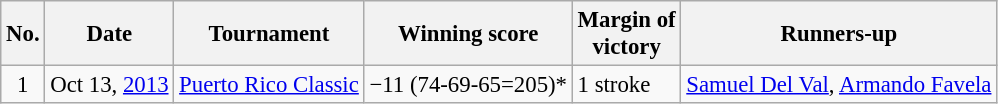<table class="wikitable" style="font-size:95%;">
<tr>
<th>No.</th>
<th>Date</th>
<th>Tournament</th>
<th>Winning score</th>
<th>Margin of<br>victory</th>
<th>Runners-up</th>
</tr>
<tr>
<td align=center>1</td>
<td align=right>Oct 13, <a href='#'>2013</a></td>
<td><a href='#'>Puerto Rico Classic</a></td>
<td>−11 (74-69-65=205)*</td>
<td>1 stroke</td>
<td> <a href='#'>Samuel Del Val</a>,  <a href='#'>Armando Favela</a></td>
</tr>
</table>
